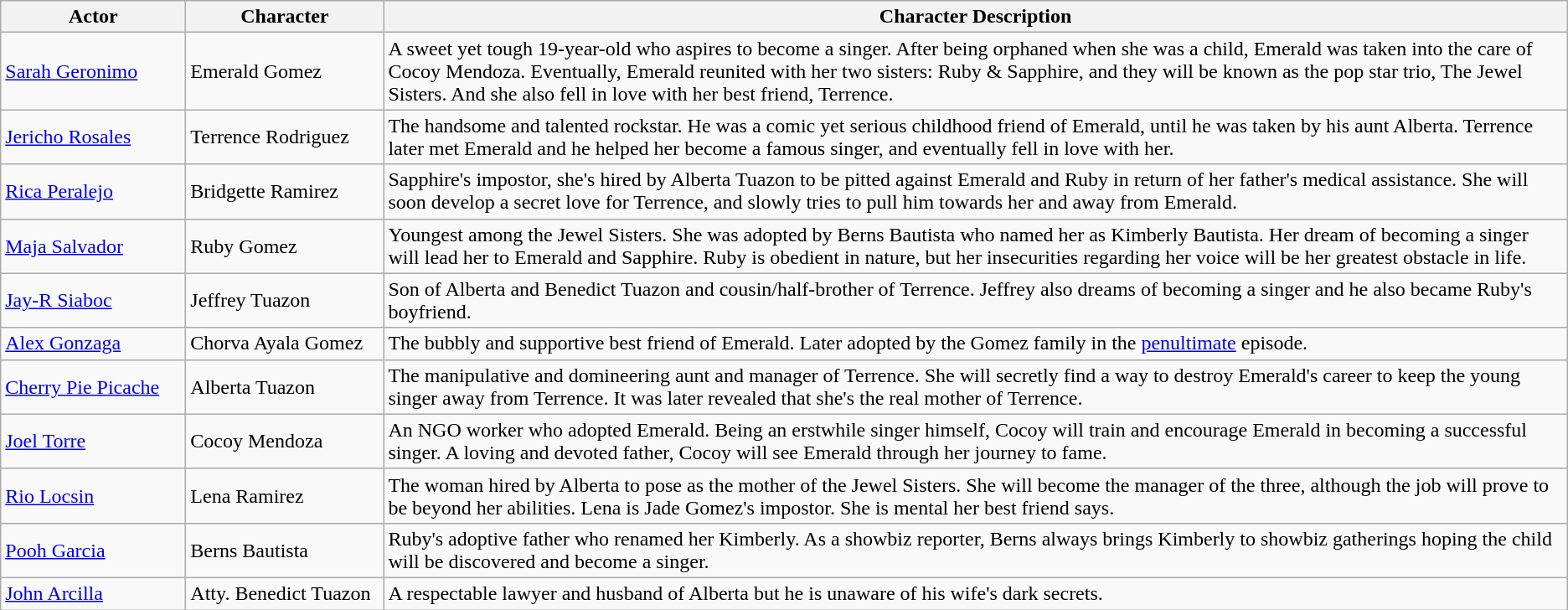<table class="wikitable">
<tr>
<th width="140">Actor</th>
<th width="150">Character</th>
<th>Character Description</th>
</tr>
<tr>
<td><a href='#'>Sarah Geronimo</a></td>
<td>Emerald Gomez</td>
<td>A sweet yet tough 19-year-old who aspires to become a singer. After being orphaned when she was a child, Emerald was taken into the care of Cocoy Mendoza. Eventually, Emerald reunited with her two sisters: Ruby & Sapphire, and they will be known as the pop star trio, The Jewel Sisters. And she also fell in love with her best friend, Terrence.</td>
</tr>
<tr>
<td><a href='#'>Jericho Rosales</a></td>
<td>Terrence Rodriguez</td>
<td>The handsome and talented rockstar. He was a comic yet serious childhood friend of Emerald, until he was taken by his aunt Alberta. Terrence later met Emerald and he helped her become a famous singer, and eventually fell in love with her.</td>
</tr>
<tr>
<td><a href='#'>Rica Peralejo</a></td>
<td>Bridgette Ramirez</td>
<td>Sapphire's impostor, she's hired by Alberta Tuazon to be pitted against Emerald and Ruby in return of her father's medical assistance. She will soon develop a secret love for Terrence, and slowly tries to pull him towards her and away from Emerald.</td>
</tr>
<tr>
<td><a href='#'>Maja Salvador</a></td>
<td>Ruby Gomez</td>
<td>Youngest among the Jewel Sisters. She was adopted by Berns Bautista who named her as Kimberly Bautista. Her dream of becoming a singer will lead her to Emerald and Sapphire. Ruby is obedient in nature, but her insecurities regarding her voice will be her greatest obstacle in life.</td>
</tr>
<tr>
<td><a href='#'>Jay-R Siaboc</a></td>
<td>Jeffrey Tuazon</td>
<td>Son of Alberta and Benedict Tuazon and cousin/half-brother of Terrence. Jeffrey also dreams of becoming a singer and he also became Ruby's boyfriend.</td>
</tr>
<tr>
<td><a href='#'>Alex Gonzaga</a></td>
<td>Chorva Ayala Gomez</td>
<td>The bubbly and supportive best friend of Emerald. Later adopted by the Gomez family in the <a href='#'>penultimate</a> episode.</td>
</tr>
<tr>
<td><a href='#'>Cherry Pie Picache</a></td>
<td>Alberta Tuazon</td>
<td>The manipulative and domineering aunt and manager of Terrence. She will secretly find a way to destroy Emerald's career to keep the young singer away from Terrence. It was later revealed that she's the real mother of Terrence.</td>
</tr>
<tr>
<td><a href='#'>Joel Torre</a></td>
<td>Cocoy Mendoza</td>
<td>An NGO worker who adopted Emerald. Being an erstwhile singer himself, Cocoy will train and encourage Emerald in becoming a successful singer. A loving and devoted father, Cocoy will see Emerald through her journey to fame.</td>
</tr>
<tr>
<td><a href='#'>Rio Locsin</a></td>
<td>Lena Ramirez</td>
<td>The woman hired by Alberta to pose as the mother of the Jewel Sisters. She will become the manager of the three, although the job will prove to be beyond her abilities. Lena is Jade Gomez's impostor. She is mental her best friend says.</td>
</tr>
<tr>
<td><a href='#'>Pooh Garcia</a></td>
<td>Berns Bautista</td>
<td>Ruby's adoptive father who renamed her Kimberly. As a showbiz reporter, Berns always brings Kimberly to showbiz gatherings hoping the child will be discovered and become a singer.</td>
</tr>
<tr>
<td><a href='#'>John Arcilla</a></td>
<td>Atty. Benedict Tuazon</td>
<td>A respectable lawyer and husband of Alberta but he is unaware of his wife's dark secrets.</td>
</tr>
</table>
